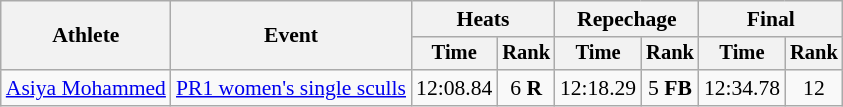<table class="wikitable" style="font-size:90%">
<tr>
<th rowspan=2>Athlete</th>
<th rowspan=2>Event</th>
<th colspan=2>Heats</th>
<th colspan=2>Repechage</th>
<th colspan=2>Final</th>
</tr>
<tr style="font-size:95%">
<th>Time</th>
<th>Rank</th>
<th>Time</th>
<th>Rank</th>
<th>Time</th>
<th>Rank</th>
</tr>
<tr align=center>
<td align=left><a href='#'>Asiya Mohammed</a></td>
<td align=left><a href='#'>PR1 women's single sculls</a></td>
<td>12:08.84</td>
<td>6 <strong>R</strong></td>
<td>12:18.29</td>
<td>5 <strong>FB</strong></td>
<td>12:34.78</td>
<td>12</td>
</tr>
</table>
